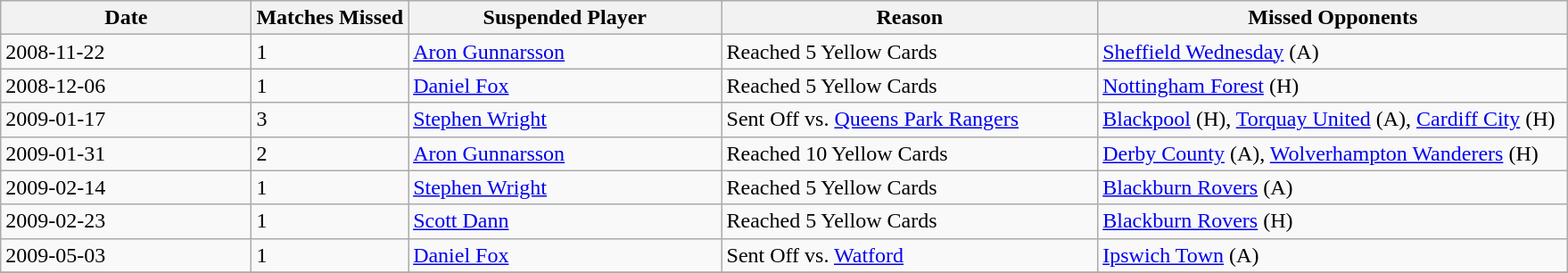<table class="wikitable">
<tr>
<th width=16%>Date</th>
<th width=10%>Matches Missed</th>
<th width=20%>Suspended Player</th>
<th width=24%>Reason</th>
<th width=30%>Missed Opponents</th>
</tr>
<tr>
<td>2008-11-22</td>
<td>1</td>
<td> <a href='#'>Aron Gunnarsson</a></td>
<td>Reached 5 Yellow Cards</td>
<td><a href='#'>Sheffield Wednesday</a> (A)</td>
</tr>
<tr>
<td>2008-12-06</td>
<td>1</td>
<td> <a href='#'>Daniel Fox</a></td>
<td>Reached 5 Yellow Cards</td>
<td><a href='#'>Nottingham Forest</a> (H)</td>
</tr>
<tr>
<td>2009-01-17</td>
<td>3</td>
<td> <a href='#'>Stephen Wright</a></td>
<td>Sent Off vs. <a href='#'>Queens Park Rangers</a></td>
<td><a href='#'>Blackpool</a> (H), <a href='#'>Torquay United</a> (A), <a href='#'>Cardiff City</a> (H)</td>
</tr>
<tr>
<td>2009-01-31</td>
<td>2</td>
<td> <a href='#'>Aron Gunnarsson</a></td>
<td>Reached 10 Yellow Cards</td>
<td><a href='#'>Derby County</a> (A), <a href='#'>Wolverhampton Wanderers</a> (H)</td>
</tr>
<tr>
<td>2009-02-14</td>
<td>1</td>
<td> <a href='#'>Stephen Wright</a></td>
<td>Reached 5 Yellow Cards</td>
<td><a href='#'>Blackburn Rovers</a> (A)</td>
</tr>
<tr>
<td>2009-02-23</td>
<td>1</td>
<td> <a href='#'>Scott Dann</a></td>
<td>Reached 5 Yellow Cards</td>
<td><a href='#'>Blackburn Rovers</a> (H)</td>
</tr>
<tr>
<td>2009-05-03</td>
<td>1</td>
<td> <a href='#'>Daniel Fox</a></td>
<td>Sent Off vs. <a href='#'>Watford</a></td>
<td><a href='#'>Ipswich Town</a> (A)</td>
</tr>
<tr>
</tr>
</table>
